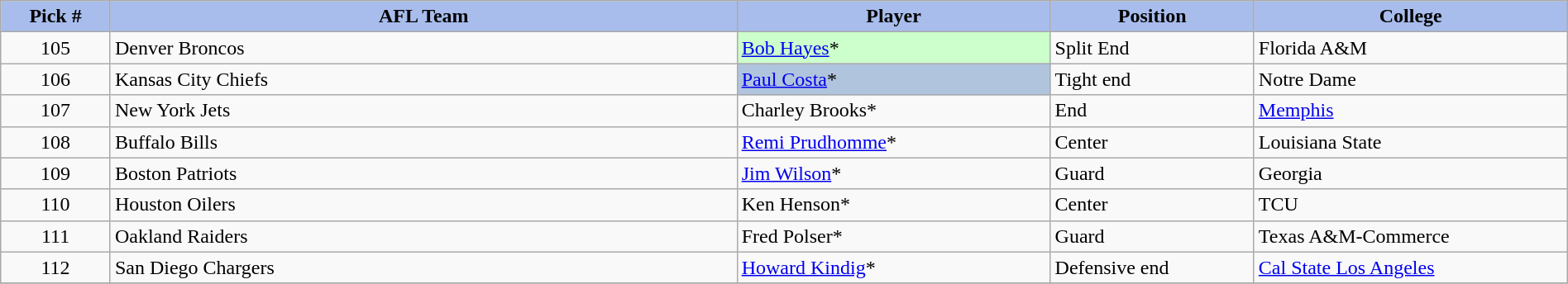<table class="wikitable sortable sortable" style="width: 100%">
<tr>
<th style="background:#A8BDEC;" width=7%>Pick #</th>
<th width=40% style="background:#A8BDEC;">AFL Team</th>
<th width=20% style="background:#A8BDEC;">Player</th>
<th width=13% style="background:#A8BDEC;">Position</th>
<th style="background:#A8BDEC;">College</th>
</tr>
<tr>
<td align=center>105</td>
<td>Denver Broncos</td>
<td bgcolor="#CCFFCC"><a href='#'>Bob Hayes</a>*</td>
<td>Split End</td>
<td>Florida A&M</td>
</tr>
<tr>
<td align=center>106</td>
<td>Kansas City Chiefs</td>
<td bgcolor=lightsteelblue><a href='#'>Paul Costa</a>*</td>
<td>Tight end</td>
<td>Notre Dame</td>
</tr>
<tr>
<td align=center>107</td>
<td>New York Jets</td>
<td>Charley Brooks*</td>
<td>End</td>
<td><a href='#'>Memphis</a></td>
</tr>
<tr>
<td align=center>108</td>
<td>Buffalo Bills</td>
<td><a href='#'>Remi Prudhomme</a>*</td>
<td>Center</td>
<td>Louisiana State</td>
</tr>
<tr>
<td align=center>109</td>
<td>Boston Patriots</td>
<td><a href='#'>Jim Wilson</a>*</td>
<td>Guard</td>
<td>Georgia</td>
</tr>
<tr>
<td align=center>110</td>
<td>Houston Oilers</td>
<td>Ken Henson*</td>
<td>Center</td>
<td>TCU</td>
</tr>
<tr>
<td align=center>111</td>
<td>Oakland Raiders</td>
<td>Fred Polser*</td>
<td>Guard</td>
<td>Texas A&M-Commerce</td>
</tr>
<tr>
<td align=center>112</td>
<td>San Diego Chargers</td>
<td><a href='#'>Howard Kindig</a>*</td>
<td>Defensive end</td>
<td><a href='#'>Cal State Los Angeles</a></td>
</tr>
<tr>
</tr>
</table>
